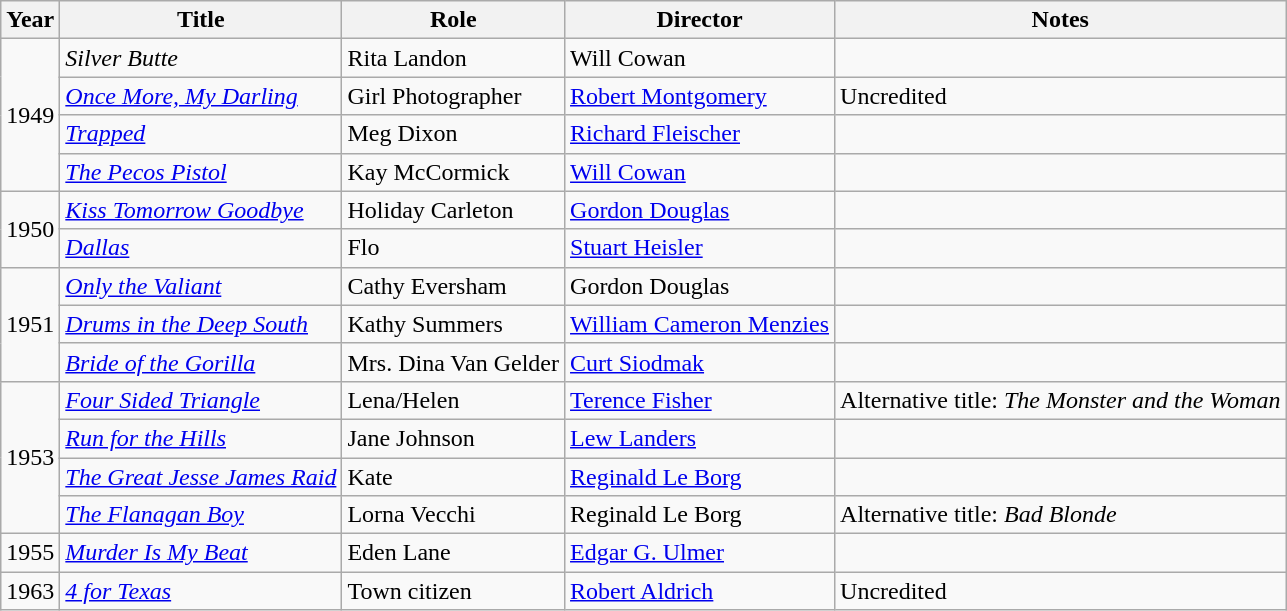<table class="wikitable sortable">
<tr>
<th>Year</th>
<th>Title</th>
<th>Role</th>
<th>Director</th>
<th class="unsortable">Notes</th>
</tr>
<tr>
<td rowspan=4>1949</td>
<td><em>Silver Butte</em></td>
<td>Rita Landon</td>
<td>Will Cowan</td>
<td></td>
</tr>
<tr>
<td><em><a href='#'>Once More, My Darling</a></em></td>
<td>Girl Photographer</td>
<td><a href='#'>Robert Montgomery</a></td>
<td>Uncredited</td>
</tr>
<tr>
<td><em><a href='#'>Trapped</a></em></td>
<td>Meg Dixon</td>
<td><a href='#'>Richard Fleischer</a></td>
<td></td>
</tr>
<tr>
<td><em><a href='#'>The Pecos Pistol</a></em></td>
<td>Kay McCormick</td>
<td><a href='#'>Will Cowan</a></td>
<td></td>
</tr>
<tr>
<td rowspan=2>1950</td>
<td><em><a href='#'>Kiss Tomorrow Goodbye</a></em></td>
<td>Holiday Carleton</td>
<td><a href='#'>Gordon Douglas</a></td>
<td></td>
</tr>
<tr>
<td><em><a href='#'>Dallas</a></em></td>
<td>Flo</td>
<td><a href='#'>Stuart Heisler</a></td>
<td></td>
</tr>
<tr>
<td rowspan=3>1951</td>
<td><em><a href='#'>Only the Valiant</a></em></td>
<td>Cathy Eversham</td>
<td>Gordon Douglas</td>
<td></td>
</tr>
<tr>
<td><em><a href='#'>Drums in the Deep South</a></em></td>
<td>Kathy Summers</td>
<td><a href='#'>William Cameron Menzies</a></td>
<td></td>
</tr>
<tr>
<td><em><a href='#'>Bride of the Gorilla</a></em></td>
<td>Mrs. Dina Van Gelder</td>
<td><a href='#'>Curt Siodmak</a></td>
<td></td>
</tr>
<tr>
<td rowspan=4>1953</td>
<td><em><a href='#'>Four Sided Triangle</a></em></td>
<td>Lena/Helen</td>
<td><a href='#'>Terence Fisher</a></td>
<td>Alternative title: <em>The Monster and the Woman</em></td>
</tr>
<tr>
<td><em><a href='#'>Run for the Hills</a></em></td>
<td>Jane Johnson</td>
<td><a href='#'>Lew Landers</a></td>
<td></td>
</tr>
<tr>
<td><em><a href='#'>The Great Jesse James Raid</a></em></td>
<td>Kate</td>
<td><a href='#'>Reginald Le Borg</a></td>
<td></td>
</tr>
<tr>
<td><em><a href='#'>The Flanagan Boy</a></em></td>
<td>Lorna Vecchi</td>
<td>Reginald Le Borg</td>
<td>Alternative title: <em>Bad Blonde</em></td>
</tr>
<tr>
<td>1955</td>
<td><em><a href='#'>Murder Is My Beat</a></em></td>
<td>Eden Lane</td>
<td><a href='#'>Edgar G. Ulmer</a></td>
<td></td>
</tr>
<tr>
<td>1963</td>
<td><em><a href='#'>4 for Texas</a></em></td>
<td>Town citizen</td>
<td><a href='#'>Robert Aldrich</a></td>
<td>Uncredited</td>
</tr>
</table>
